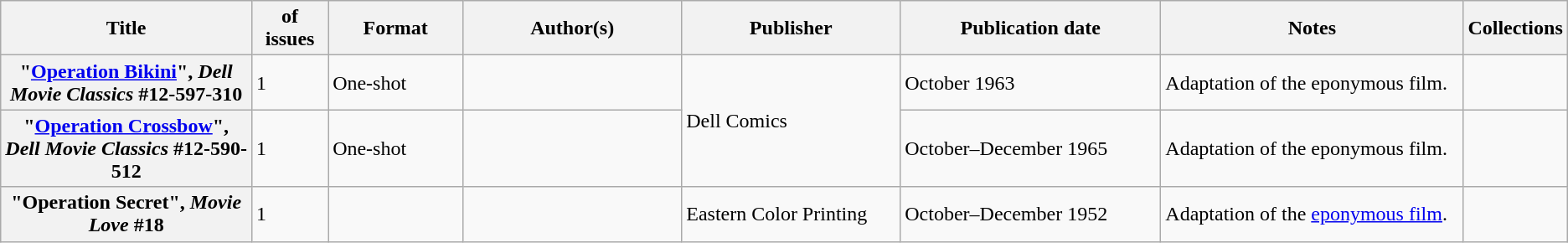<table class="wikitable">
<tr>
<th>Title</th>
<th style="width:40pt"> of issues</th>
<th style="width:75pt">Format</th>
<th style="width:125pt">Author(s)</th>
<th style="width:125pt">Publisher</th>
<th style="width:150pt">Publication date</th>
<th style="width:175pt">Notes</th>
<th>Collections</th>
</tr>
<tr>
<th>"<a href='#'>Operation Bikini</a>", <em>Dell Movie Classics</em> #12-597-310</th>
<td>1</td>
<td>One-shot</td>
<td></td>
<td rowspan="2">Dell Comics</td>
<td>October 1963</td>
<td>Adaptation of the eponymous film.</td>
<td></td>
</tr>
<tr>
<th>"<a href='#'>Operation Crossbow</a>", <em>Dell Movie Classics</em> #12-590-512</th>
<td>1</td>
<td>One-shot</td>
<td></td>
<td>October–December 1965</td>
<td>Adaptation of the eponymous film.</td>
<td></td>
</tr>
<tr>
<th>"Operation Secret", <em>Movie Love</em> #18</th>
<td>1</td>
<td></td>
<td></td>
<td>Eastern Color Printing</td>
<td>October–December 1952</td>
<td>Adaptation of the <a href='#'>eponymous film</a>.</td>
<td></td>
</tr>
</table>
